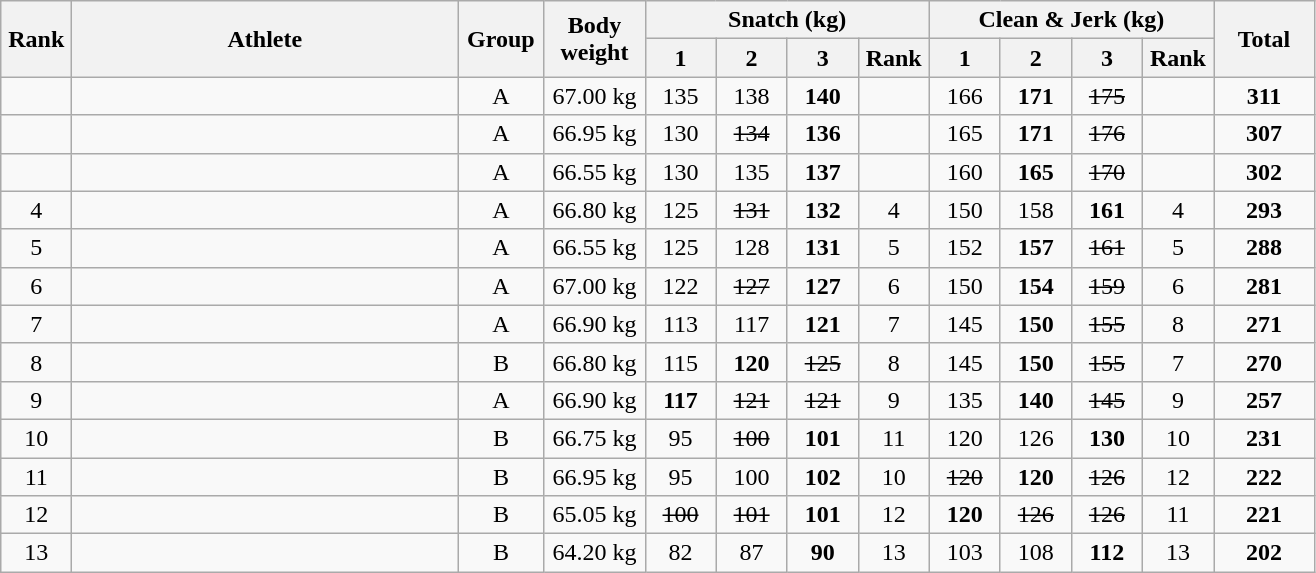<table class = "wikitable" style="text-align:center;">
<tr>
<th rowspan=2 width=40>Rank</th>
<th rowspan=2 width=250>Athlete</th>
<th rowspan=2 width=50>Group</th>
<th rowspan=2 width=60>Body weight</th>
<th colspan=4>Snatch (kg)</th>
<th colspan=4>Clean & Jerk (kg)</th>
<th rowspan=2 width=60>Total</th>
</tr>
<tr>
<th width=40>1</th>
<th width=40>2</th>
<th width=40>3</th>
<th width=40>Rank</th>
<th width=40>1</th>
<th width=40>2</th>
<th width=40>3</th>
<th width=40>Rank</th>
</tr>
<tr>
<td></td>
<td align=left></td>
<td>A</td>
<td>67.00 kg</td>
<td>135</td>
<td>138</td>
<td><strong>140</strong></td>
<td></td>
<td>166</td>
<td><strong>171</strong></td>
<td><s>175</s></td>
<td></td>
<td><strong>311</strong></td>
</tr>
<tr>
<td></td>
<td align=left></td>
<td>A</td>
<td>66.95 kg</td>
<td>130</td>
<td><s>134</s></td>
<td><strong>136</strong></td>
<td></td>
<td>165</td>
<td><strong>171</strong></td>
<td><s>176</s></td>
<td></td>
<td><strong>307</strong></td>
</tr>
<tr>
<td></td>
<td align=left></td>
<td>A</td>
<td>66.55 kg</td>
<td>130</td>
<td>135</td>
<td><strong>137</strong></td>
<td></td>
<td>160</td>
<td><strong>165</strong></td>
<td><s>170</s></td>
<td></td>
<td><strong>302</strong></td>
</tr>
<tr>
<td>4</td>
<td align=left></td>
<td>A</td>
<td>66.80 kg</td>
<td>125</td>
<td><s>131</s></td>
<td><strong>132</strong></td>
<td>4</td>
<td>150</td>
<td>158</td>
<td><strong>161</strong></td>
<td>4</td>
<td><strong>293</strong></td>
</tr>
<tr>
<td>5</td>
<td align=left></td>
<td>A</td>
<td>66.55 kg</td>
<td>125</td>
<td>128</td>
<td><strong>131</strong></td>
<td>5</td>
<td>152</td>
<td><strong>157</strong></td>
<td><s>161</s></td>
<td>5</td>
<td><strong>288</strong></td>
</tr>
<tr>
<td>6</td>
<td align=left></td>
<td>A</td>
<td>67.00 kg</td>
<td>122</td>
<td><s>127</s></td>
<td><strong>127</strong></td>
<td>6</td>
<td>150</td>
<td><strong>154</strong></td>
<td><s>159</s></td>
<td>6</td>
<td><strong>281</strong></td>
</tr>
<tr>
<td>7</td>
<td align=left></td>
<td>A</td>
<td>66.90 kg</td>
<td>113</td>
<td>117</td>
<td><strong>121</strong></td>
<td>7</td>
<td>145</td>
<td><strong>150</strong></td>
<td><s>155</s></td>
<td>8</td>
<td><strong>271</strong></td>
</tr>
<tr>
<td>8</td>
<td align=left></td>
<td>B</td>
<td>66.80 kg</td>
<td>115</td>
<td><strong>120</strong></td>
<td><s>125</s></td>
<td>8</td>
<td>145</td>
<td><strong>150</strong></td>
<td><s>155</s></td>
<td>7</td>
<td><strong>270</strong></td>
</tr>
<tr>
<td>9</td>
<td align=left></td>
<td>A</td>
<td>66.90 kg</td>
<td><strong>117</strong></td>
<td><s>121</s></td>
<td><s>121</s></td>
<td>9</td>
<td>135</td>
<td><strong>140</strong></td>
<td><s>145</s></td>
<td>9</td>
<td><strong>257</strong></td>
</tr>
<tr>
<td>10</td>
<td align=left></td>
<td>B</td>
<td>66.75 kg</td>
<td>95</td>
<td><s>100</s></td>
<td><strong>101</strong></td>
<td>11</td>
<td>120</td>
<td>126</td>
<td><strong>130</strong></td>
<td>10</td>
<td><strong>231</strong></td>
</tr>
<tr>
<td>11</td>
<td align=left></td>
<td>B</td>
<td>66.95 kg</td>
<td>95</td>
<td>100</td>
<td><strong>102</strong></td>
<td>10</td>
<td><s>120</s></td>
<td><strong>120</strong></td>
<td><s>126</s></td>
<td>12</td>
<td><strong>222</strong></td>
</tr>
<tr>
<td>12</td>
<td align=left></td>
<td>B</td>
<td>65.05 kg</td>
<td><s>100</s></td>
<td><s>101</s></td>
<td><strong>101</strong></td>
<td>12</td>
<td><strong>120</strong></td>
<td><s>126</s></td>
<td><s>126</s></td>
<td>11</td>
<td><strong>221</strong></td>
</tr>
<tr>
<td>13</td>
<td align=left></td>
<td>B</td>
<td>64.20 kg</td>
<td>82</td>
<td>87</td>
<td><strong>90</strong></td>
<td>13</td>
<td>103</td>
<td>108</td>
<td><strong>112</strong></td>
<td>13</td>
<td><strong>202</strong></td>
</tr>
</table>
